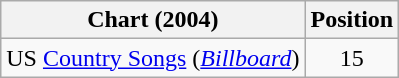<table class="wikitable">
<tr>
<th scope="col">Chart (2004)</th>
<th scope="col">Position</th>
</tr>
<tr>
<td>US <a href='#'>Country Songs</a> (<em><a href='#'>Billboard</a></em>)</td>
<td align="center">15</td>
</tr>
</table>
